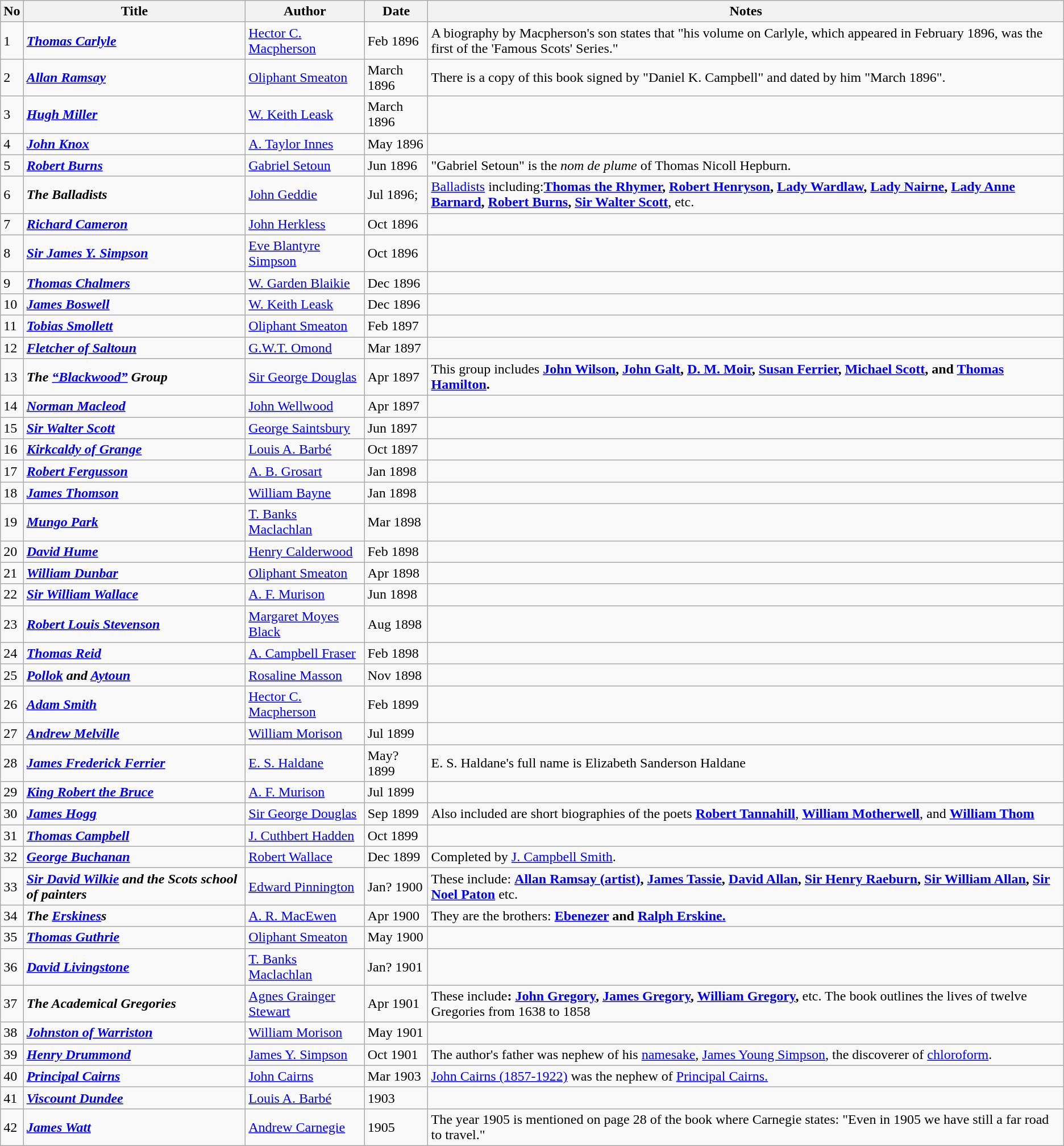<table class="wikitable sortable" class="wikitable">
<tr>
<th>No</th>
<th>Title</th>
<th>Author</th>
<th>Date</th>
<th>Notes</th>
</tr>
<tr>
<td>1</td>
<td><strong><em><a href='#'>Thomas Carlyle</a></em></strong></td>
<td><a href='#'>Hector C. Macpherson</a></td>
<td>Feb 1896</td>
<td>A biography by Macpherson's son states that "his volume on Carlyle, which appeared in February 1896, was the first of the 'Famous Scots' Series."</td>
</tr>
<tr>
<td>2</td>
<td><strong><em><a href='#'>Allan Ramsay</a></em></strong></td>
<td><a href='#'>Oliphant Smeaton</a></td>
<td>March 1896</td>
<td>There is a copy of this book signed by "Daniel K. Campbell" and dated by him "March 1896".</td>
</tr>
<tr>
<td>3</td>
<td><strong><em><a href='#'>Hugh Miller</a></em></strong></td>
<td><a href='#'>W. Keith Leask</a></td>
<td>March 1896</td>
<td></td>
</tr>
<tr>
<td>4</td>
<td><strong><em><a href='#'>John Knox</a></em></strong></td>
<td><a href='#'>A. Taylor Innes</a></td>
<td>May 1896</td>
<td></td>
</tr>
<tr>
<td>5</td>
<td><strong><em><a href='#'>Robert Burns</a></em></strong></td>
<td><a href='#'>Gabriel Setoun</a></td>
<td>Jun 1896</td>
<td>"Gabriel Setoun" is the <em>nom de plume</em> of Thomas Nicoll Hepburn.</td>
</tr>
<tr>
<td>6</td>
<td><strong><em>The Balladists</em></strong></td>
<td><a href='#'>John Geddie</a></td>
<td>Jul 1896;</td>
<td><a href='#'>Balladists</a> including:<strong><a href='#'>Thomas the Rhymer</a>, <a href='#'>Robert Henryson</a>,  <a href='#'>Lady Wardlaw</a>, <a href='#'>Lady Nairne</a>, <a href='#'>Lady Anne Barnard</a>, <a href='#'>Robert Burns</a>, <a href='#'>Sir Walter Scott</a></strong>, etc.</td>
</tr>
<tr>
<td>7</td>
<td><strong><em><a href='#'>Richard Cameron</a></em></strong></td>
<td><a href='#'>John Herkless</a></td>
<td>Oct 1896</td>
<td></td>
</tr>
<tr>
<td>8</td>
<td><strong><em><a href='#'>Sir James Y. Simpson</a></em></strong></td>
<td><a href='#'>Eve Blantyre Simpson</a></td>
<td>Oct 1896</td>
<td></td>
</tr>
<tr>
<td>9</td>
<td><strong><em><a href='#'>Thomas Chalmers</a></em></strong></td>
<td><a href='#'>W. Garden Blaikie</a></td>
<td>Dec 1896</td>
<td></td>
</tr>
<tr>
<td>10</td>
<td><strong><em><a href='#'>James Boswell</a></em></strong></td>
<td><a href='#'>W. Keith Leask</a></td>
<td>Dec 1896</td>
<td></td>
</tr>
<tr>
<td>11</td>
<td><strong><em><a href='#'>Tobias Smollett</a></em></strong></td>
<td><a href='#'>Oliphant Smeaton</a></td>
<td>Feb 1897</td>
<td></td>
</tr>
<tr>
<td>12</td>
<td><strong><em><a href='#'>Fletcher of Saltoun</a></em></strong></td>
<td><a href='#'>G.W.T. Omond</a></td>
<td>Mar 1897</td>
<td></td>
</tr>
<tr>
<td>13</td>
<td><strong><em>The <a href='#'>“Blackwood”</a> Group</em></strong></td>
<td><a href='#'>Sir George Douglas</a></td>
<td>Apr 1897</td>
<td>This group includes <strong><a href='#'>John Wilson</a>, <a href='#'>John Galt</a>, <a href='#'>D. M. Moir</a>, <a href='#'>Susan Ferrier</a>, <a href='#'>Michael Scott</a>, and <a href='#'>Thomas Hamilton</a>.</strong></td>
</tr>
<tr>
<td>14</td>
<td><strong><em><a href='#'>Norman Macleod</a></em></strong></td>
<td><a href='#'>John Wellwood</a></td>
<td>Apr 1897</td>
<td></td>
</tr>
<tr>
<td>15</td>
<td><strong><em><a href='#'>Sir Walter Scott</a></em></strong></td>
<td><a href='#'>George Saintsbury</a></td>
<td>Jun 1897</td>
<td></td>
</tr>
<tr>
<td>16</td>
<td><strong><em><a href='#'>Kirkcaldy of Grange</a></em></strong></td>
<td><a href='#'>Louis A. Barbé</a></td>
<td>Oct 1897</td>
<td></td>
</tr>
<tr>
<td>17</td>
<td><strong><em><a href='#'>Robert Fergusson</a></em></strong></td>
<td><a href='#'>A. B. Grosart</a></td>
<td>Jan 1898</td>
<td></td>
</tr>
<tr>
<td>18</td>
<td><strong><em><a href='#'>James Thomson</a></em></strong></td>
<td><a href='#'>William Bayne</a></td>
<td>Jan 1898</td>
<td></td>
</tr>
<tr>
<td>19</td>
<td><strong><em><a href='#'>Mungo Park</a></em></strong></td>
<td><a href='#'>T. Banks Maclachlan</a></td>
<td>Mar 1898</td>
<td></td>
</tr>
<tr>
<td>20</td>
<td><strong><em><a href='#'>David Hume</a></em></strong></td>
<td><a href='#'>Henry Calderwood</a></td>
<td>Feb 1898</td>
<td></td>
</tr>
<tr>
<td>21</td>
<td><strong><em><a href='#'>William Dunbar</a></em></strong></td>
<td><a href='#'>Oliphant Smeaton</a></td>
<td>Apr 1898</td>
<td></td>
</tr>
<tr>
<td>22</td>
<td><strong><em><a href='#'>Sir William Wallace</a></em></strong></td>
<td><a href='#'>A. F. Murison</a></td>
<td>Jun 1898</td>
<td></td>
</tr>
<tr>
<td>23</td>
<td><strong><em><a href='#'>Robert Louis Stevenson</a></em></strong></td>
<td><a href='#'>Margaret Moyes Black</a></td>
<td>Aug 1898</td>
<td></td>
</tr>
<tr>
<td>24</td>
<td><strong><em><a href='#'>Thomas Reid</a></em></strong></td>
<td><a href='#'>A. Campbell Fraser</a></td>
<td>Feb 1898</td>
<td></td>
</tr>
<tr>
<td>25</td>
<td><strong><em><a href='#'>Pollok</a> and <a href='#'>Aytoun</a></em></strong></td>
<td><a href='#'>Rosaline Masson</a></td>
<td>Nov 1898</td>
<td></td>
</tr>
<tr>
<td>26</td>
<td><strong><em><a href='#'>Adam Smith</a></em></strong></td>
<td><a href='#'>Hector C. Macpherson</a></td>
<td>Feb 1899</td>
<td></td>
</tr>
<tr>
<td>27</td>
<td><strong><em><a href='#'>Andrew Melville</a></em></strong></td>
<td><a href='#'>William Morison</a></td>
<td>Jul 1899</td>
<td></td>
</tr>
<tr>
<td>28</td>
<td><strong><em><a href='#'>James Frederick Ferrier</a></em></strong></td>
<td><a href='#'>E. S. Haldane</a></td>
<td>May? 1899</td>
<td>E. S. Haldane's full name is Elizabeth Sanderson Haldane</td>
</tr>
<tr>
<td>29</td>
<td><strong><em><a href='#'>King Robert the Bruce</a></em></strong></td>
<td><a href='#'>A. F. Murison</a></td>
<td>Jul 1899</td>
<td></td>
</tr>
<tr>
<td>30</td>
<td><strong><em><a href='#'>James Hogg</a></em></strong></td>
<td><a href='#'>Sir George Douglas</a></td>
<td>Sep 1899</td>
<td>Also included are short biographies of the poets <strong><a href='#'>Robert Tannahill</a></strong>, <strong><a href='#'>William Motherwell</a></strong>, and <strong><a href='#'>William Thom</a></strong></td>
</tr>
<tr>
<td>31</td>
<td><strong><em><a href='#'>Thomas Campbell</a></em></strong></td>
<td><a href='#'>J. Cuthbert Hadden</a></td>
<td>Oct 1899</td>
<td></td>
</tr>
<tr>
<td>32</td>
<td><strong><em><a href='#'>George Buchanan</a></em></strong></td>
<td><a href='#'>Robert Wallace</a></td>
<td>Dec 1899</td>
<td>Completed by <a href='#'>J. Campbell Smith</a>.</td>
</tr>
<tr>
<td>33</td>
<td><strong><em><a href='#'>Sir David Wilkie</a> and the Scots school of painters</em></strong></td>
<td><a href='#'>Edward Pinnington</a></td>
<td>Jan? 1900</td>
<td>These include: <strong><a href='#'>Allan Ramsay (artist)</a>, <a href='#'>James Tassie</a>, <a href='#'>David Allan</a>, <a href='#'>Sir Henry Raeburn</a>, <a href='#'>Sir William Allan</a>, <a href='#'>Sir Noel Paton</a></strong> etc.</td>
</tr>
<tr>
<td>34</td>
<td><strong><em>The <a href='#'>Erskines</a>s</em></strong></td>
<td><a href='#'>A. R. MacEwen</a></td>
<td>Apr 1900</td>
<td>They are the brothers: <strong><a href='#'>Ebenezer</a> and <a href='#'>Ralph Erskine.</a></strong></td>
</tr>
<tr>
<td>35</td>
<td><strong><em><a href='#'>Thomas Guthrie</a></em></strong></td>
<td><a href='#'>Oliphant Smeaton</a></td>
<td>May 1900</td>
<td></td>
</tr>
<tr>
<td>36</td>
<td><strong><em><a href='#'>David Livingstone</a></em></strong></td>
<td><a href='#'>T. Banks Maclachlan</a></td>
<td>Jan? 1901</td>
<td></td>
</tr>
<tr>
<td>37</td>
<td><strong><em>The Academical Gregories</em></strong></td>
<td><a href='#'>Agnes Grainger Stewart</a></td>
<td>Apr 1901</td>
<td>These include<strong>: <a href='#'>John Gregory</a>, <a href='#'>James Gregory</a>, <a href='#'>William Gregory</a>,</strong> etc. The book outlines the lives of twelve Gregories from 1638 to 1858</td>
</tr>
<tr>
<td>38</td>
<td><strong><em><a href='#'>Johnston of Warriston</a></em></strong></td>
<td><a href='#'>William Morison</a></td>
<td>May 1901</td>
<td></td>
</tr>
<tr>
<td>39</td>
<td><strong><em><a href='#'>Henry Drummond</a></em></strong></td>
<td><a href='#'>James Y. Simpson</a></td>
<td>Oct 1901</td>
<td>The author's father was nephew of his <a href='#'>namesake</a>, <a href='#'>James Young Simpson</a>, the discoverer of <a href='#'>chloroform</a>.</td>
</tr>
<tr>
<td>40</td>
<td><strong><em><a href='#'>Principal Cairns</a></em></strong></td>
<td><a href='#'>John Cairns</a></td>
<td>Mar 1903</td>
<td><a href='#'>John Cairns (1857-1922)</a> was the nephew of <a href='#'>Principal Cairns.</a></td>
</tr>
<tr>
<td>41</td>
<td><strong><em><a href='#'>Viscount Dundee</a></em></strong></td>
<td><a href='#'>Louis A. Barbé</a></td>
<td>1903</td>
<td></td>
</tr>
<tr>
<td>42</td>
<td><strong><em><a href='#'>James Watt</a></em></strong></td>
<td><a href='#'>Andrew Carnegie</a></td>
<td>1905</td>
<td>The year 1905 is mentioned on page 28 of the book where Carnegie states: "Even in 1905 we have still a far road to travel."</td>
</tr>
</table>
